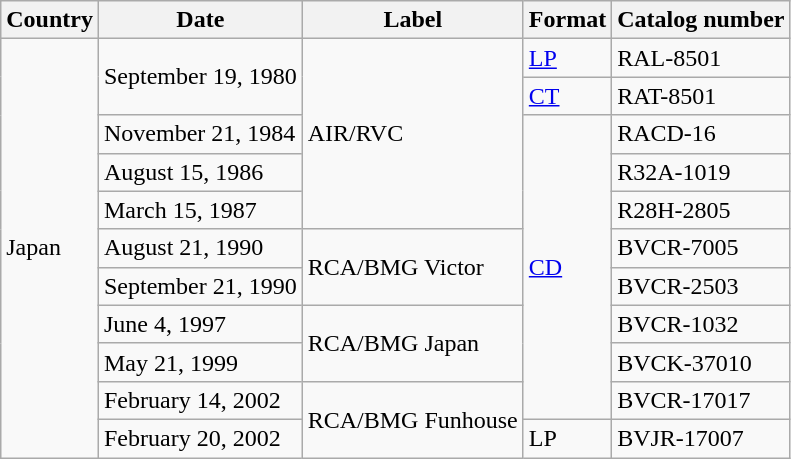<table class="wikitable">
<tr>
<th>Country</th>
<th>Date</th>
<th>Label</th>
<th>Format</th>
<th>Catalog number</th>
</tr>
<tr>
<td rowspan="11">Japan</td>
<td rowspan="2">September 19, 1980</td>
<td rowspan="5">AIR/RVC</td>
<td><a href='#'>LP</a></td>
<td>RAL-8501</td>
</tr>
<tr>
<td><a href='#'>CT</a></td>
<td>RAT-8501</td>
</tr>
<tr>
<td>November 21, 1984</td>
<td rowspan="8"><a href='#'>CD</a></td>
<td>RACD-16</td>
</tr>
<tr>
<td>August 15, 1986</td>
<td>R32A-1019</td>
</tr>
<tr>
<td>March 15, 1987</td>
<td>R28H-2805</td>
</tr>
<tr>
<td>August 21, 1990</td>
<td rowspan="2">RCA/BMG Victor</td>
<td>BVCR-7005</td>
</tr>
<tr>
<td>September 21, 1990</td>
<td>BVCR-2503</td>
</tr>
<tr>
<td>June 4, 1997</td>
<td rowspan="2">RCA/BMG Japan</td>
<td>BVCR-1032</td>
</tr>
<tr>
<td>May 21, 1999</td>
<td>BVCK-37010</td>
</tr>
<tr>
<td>February 14, 2002</td>
<td rowspan="2">RCA/BMG Funhouse</td>
<td>BVCR-17017</td>
</tr>
<tr>
<td>February 20, 2002</td>
<td>LP</td>
<td>BVJR-17007</td>
</tr>
</table>
